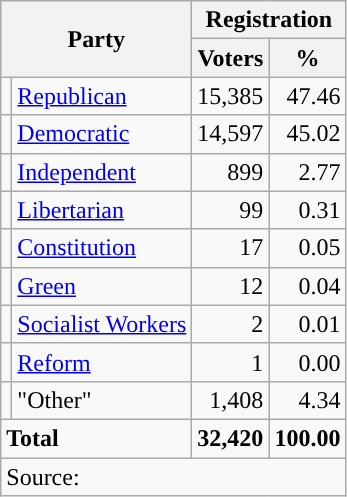<table class="wikitable">
<tr>
<th colspan="2" rowspan="2">Party</th>
<th colspan="2">Registration</th>
</tr>
<tr>
<th>Voters</th>
<th>%</th>
</tr>
<tr>
<td style="background-color:"></td>
<td><a href='#'>Republican</a></td>
<td style="text-align:right;">15,385</td>
<td style="text-align:right;">47.46</td>
</tr>
<tr>
<td style="background-color:"></td>
<td><a href='#'>Democratic</a></td>
<td style="text-align:right;">14,597</td>
<td style="text-align:right;">45.02</td>
</tr>
<tr>
<td style="background-color:"></td>
<td><a href='#'>Independent</a></td>
<td style="text-align:right;">899</td>
<td style="text-align:right;">2.77</td>
</tr>
<tr>
<td style="background-color:"></td>
<td><a href='#'>Libertarian</a></td>
<td style="text-align:right;">99</td>
<td style="text-align:right;">0.31</td>
</tr>
<tr>
<td style="background-color:"></td>
<td><a href='#'>Constitution</a></td>
<td style="text-align:right;">17</td>
<td style="text-align:right;">0.05</td>
</tr>
<tr>
<td style="background-color:"></td>
<td><a href='#'>Green</a></td>
<td style="text-align:right;">12</td>
<td style="text-align:right;">0.04</td>
</tr>
<tr>
<td style="background-color:"></td>
<td><a href='#'>Socialist Workers</a></td>
<td style="text-align:right;">2</td>
<td style="text-align:right;">0.01</td>
</tr>
<tr>
<td style="background-color:"></td>
<td><a href='#'>Reform</a></td>
<td style="text-align:right;">1</td>
<td style="text-align:right;">0.00</td>
</tr>
<tr>
<td></td>
<td>"Other"</td>
<td style="text-align:right;">1,408</td>
<td style="text-align:right;">4.34</td>
</tr>
<tr>
<td colspan="2"><strong>Total</strong></td>
<td style="text-align:right;"><strong>32,420</strong></td>
<td style="text-align:right;"><strong>100.00</strong></td>
</tr>
<tr>
<td colspan="4">Source: <em></em></td>
</tr>
</table>
